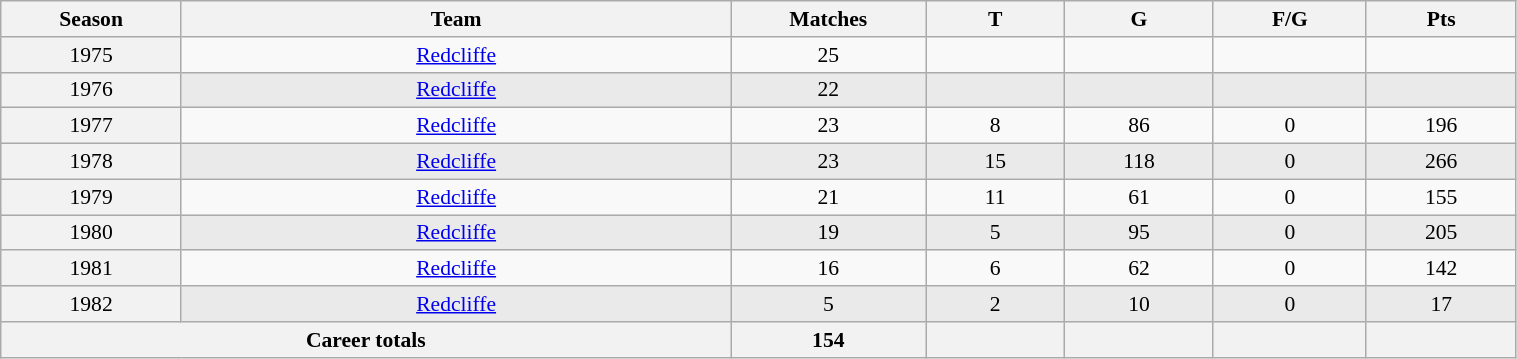<table class="wikitable sortable" style="font-size:90%; text-align:center; width:80%;">
<tr>
<th width="2%">Season</th>
<th width="8%">Team</th>
<th width="2%">Matches</th>
<th width="2%">T</th>
<th width="2%">G</th>
<th width="2%">F/G</th>
<th width="2%">Pts</th>
</tr>
<tr>
<th scope="row" style="text-align:center; font-weight:normal">1975</th>
<td style="text-align:center;"> <a href='#'>Redcliffe</a></td>
<td>25</td>
<td></td>
<td></td>
<td></td>
<td></td>
</tr>
<tr style="background:#eaeaea;">
<th scope="row" style="text-align:center; font-weight:normal">1976</th>
<td style="text-align:center;"> <a href='#'>Redcliffe</a></td>
<td>22</td>
<td></td>
<td></td>
<td></td>
<td></td>
</tr>
<tr>
<th scope="row" style="text-align:center; font-weight:normal;">1977</th>
<td style="text-align:center;"> <a href='#'>Redcliffe</a></td>
<td>23</td>
<td>8</td>
<td>86</td>
<td>0</td>
<td>196</td>
</tr>
<tr style="background:#eaeaea;">
<th scope="row" style="text-align:center; font-weight:normal">1978</th>
<td style="text-align:center;"> <a href='#'>Redcliffe</a></td>
<td>23</td>
<td>15</td>
<td>118</td>
<td>0</td>
<td>266</td>
</tr>
<tr>
<th scope="row" style="text-align:center; font-weight:normal">1979</th>
<td style="text-align:center;"> <a href='#'>Redcliffe</a></td>
<td>21</td>
<td>11</td>
<td>61</td>
<td>0</td>
<td>155</td>
</tr>
<tr style="background:#eaeaea;">
<th scope="row" style="text-align:center; font-weight:normal">1980</th>
<td style="text-align:center;"> <a href='#'>Redcliffe</a></td>
<td>19</td>
<td>5</td>
<td>95</td>
<td>0</td>
<td>205</td>
</tr>
<tr>
<th scope="row" style="text-align:center; font-weight:normal">1981</th>
<td style="text-align:center;"> <a href='#'>Redcliffe</a></td>
<td>16</td>
<td>6</td>
<td>62</td>
<td>0</td>
<td>142</td>
</tr>
<tr style="background:#eaeaea;">
<th scope="row" style="text-align:center; font-weight:normal">1982</th>
<td style="text-align:center;"> <a href='#'>Redcliffe</a></td>
<td>5</td>
<td>2</td>
<td>10</td>
<td>0</td>
<td>17</td>
</tr>
<tr class="sortbottom">
<th colspan="2">Career totals</th>
<th>154</th>
<th></th>
<th></th>
<th></th>
<th></th>
</tr>
</table>
